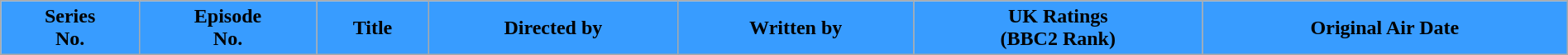<table class="wikitable plainrowheaders" width="100%">
<tr>
<th style="background-color: #389CFF;">Series<br>No.</th>
<th style="background-color: #389CFF;">Episode<br>No.</th>
<th style="background-color: #389CFF;">Title</th>
<th style="background-color: #389CFF;">Directed by</th>
<th style="background-color: #389CFF;">Written by</th>
<th style="background-color: #389CFF;">UK Ratings<br>(BBC2 Rank)</th>
<th style="background-color: #389CFF;">Original Air Date<br>











</th>
</tr>
</table>
